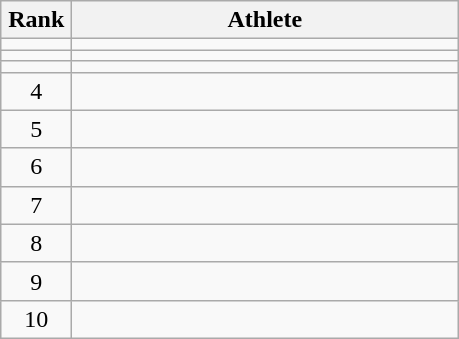<table class="wikitable" style="text-align: center;">
<tr>
<th width=40>Rank</th>
<th width=250>Athlete</th>
</tr>
<tr>
<td></td>
<td align="left"></td>
</tr>
<tr>
<td></td>
<td align="left"></td>
</tr>
<tr>
<td></td>
<td align="left"></td>
</tr>
<tr>
<td>4</td>
<td align="left"></td>
</tr>
<tr>
<td>5</td>
<td align="left"></td>
</tr>
<tr>
<td>6</td>
<td align="left"></td>
</tr>
<tr>
<td>7</td>
<td align="left"></td>
</tr>
<tr>
<td>8</td>
<td align="left"></td>
</tr>
<tr>
<td>9</td>
<td align="left"></td>
</tr>
<tr>
<td>10</td>
<td align="left"></td>
</tr>
</table>
